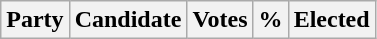<table class="wikitable">
<tr>
<th colspan="2">Party</th>
<th>Candidate</th>
<th>Votes</th>
<th>%</th>
<th>Elected<br>
</th>
</tr>
</table>
